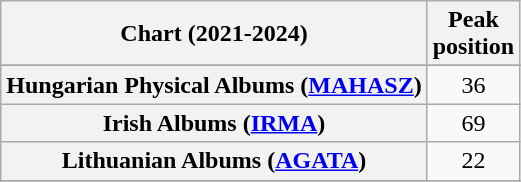<table class="wikitable sortable plainrowheaders" style="text-align:center">
<tr>
<th scope="col">Chart (2021-2024)</th>
<th scope="col">Peak<br>position</th>
</tr>
<tr>
</tr>
<tr>
</tr>
<tr>
<th scope="row">Hungarian Physical Albums (<a href='#'>MAHASZ</a>)</th>
<td>36</td>
</tr>
<tr>
<th scope="row">Irish Albums (<a href='#'>IRMA</a>)</th>
<td>69</td>
</tr>
<tr>
<th scope="row">Lithuanian Albums (<a href='#'>AGATA</a>)</th>
<td>22</td>
</tr>
<tr>
</tr>
<tr>
</tr>
<tr>
</tr>
<tr>
</tr>
</table>
